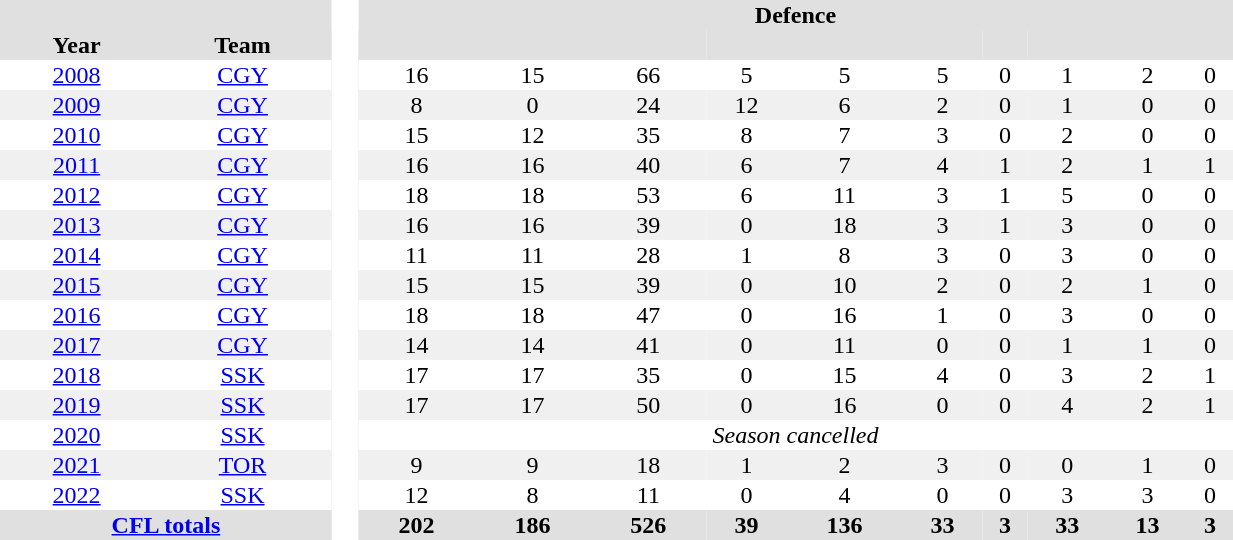<table BORDER="0" CELLPADDING="1" CELLSPACING="0" width="65%" style="text-align:center">
<tr bgcolor="#e0e0e0">
<th colspan="2"></th>
<th rowspan="100" bgcolor="#ffffff"> </th>
<th colspan="10">Defence</th>
</tr>
<tr bgcolor="#e0e0e0">
<th>Year</th>
<th>Team</th>
<th></th>
<th></th>
<th></th>
<th></th>
<th></th>
<th></th>
<th></th>
<th></th>
<th></th>
<th></th>
</tr>
<tr ALIGN="center">
<td><a href='#'>2008</a></td>
<td><a href='#'>CGY</a></td>
<td>16</td>
<td>15</td>
<td>66</td>
<td>5</td>
<td>5</td>
<td>5</td>
<td>0</td>
<td>1</td>
<td>2</td>
<td>0</td>
</tr>
<tr ALIGN="center" bgcolor="#f0f0f0">
<td><a href='#'>2009</a></td>
<td><a href='#'>CGY</a></td>
<td>8</td>
<td>0</td>
<td>24</td>
<td>12</td>
<td>6</td>
<td>2</td>
<td>0</td>
<td>1</td>
<td>0</td>
<td>0</td>
</tr>
<tr ALIGN="center">
<td><a href='#'>2010</a></td>
<td><a href='#'>CGY</a></td>
<td>15</td>
<td>12</td>
<td>35</td>
<td>8</td>
<td>7</td>
<td>3</td>
<td>0</td>
<td>2</td>
<td>0</td>
<td>0</td>
</tr>
<tr ALIGN="center" bgcolor="#f0f0f0">
<td><a href='#'>2011</a></td>
<td><a href='#'>CGY</a></td>
<td>16</td>
<td>16</td>
<td>40</td>
<td>6</td>
<td>7</td>
<td>4</td>
<td>1</td>
<td>2</td>
<td>1</td>
<td>1</td>
</tr>
<tr ALIGN="center">
<td><a href='#'>2012</a></td>
<td><a href='#'>CGY</a></td>
<td>18</td>
<td>18</td>
<td>53</td>
<td>6</td>
<td>11</td>
<td>3</td>
<td>1</td>
<td>5</td>
<td>0</td>
<td>0</td>
</tr>
<tr ALIGN="center" bgcolor="#f0f0f0">
<td><a href='#'>2013</a></td>
<td><a href='#'>CGY</a></td>
<td>16</td>
<td>16</td>
<td>39</td>
<td>0</td>
<td>18</td>
<td>3</td>
<td>1</td>
<td>3</td>
<td>0</td>
<td>0</td>
</tr>
<tr ALIGN="center">
<td><a href='#'>2014</a></td>
<td><a href='#'>CGY</a></td>
<td>11</td>
<td>11</td>
<td>28</td>
<td>1</td>
<td>8</td>
<td>3</td>
<td>0</td>
<td>3</td>
<td>0</td>
<td>0</td>
</tr>
<tr ALIGN="center" bgcolor="#f0f0f0">
<td><a href='#'>2015</a></td>
<td><a href='#'>CGY</a></td>
<td>15</td>
<td>15</td>
<td>39</td>
<td>0</td>
<td>10</td>
<td>2</td>
<td>0</td>
<td>2</td>
<td>1</td>
<td>0</td>
</tr>
<tr ALIGN="center">
<td><a href='#'>2016</a></td>
<td><a href='#'>CGY</a></td>
<td>18</td>
<td>18</td>
<td>47</td>
<td>0</td>
<td>16</td>
<td>1</td>
<td>0</td>
<td>3</td>
<td>0</td>
<td>0</td>
</tr>
<tr ALIGN="center" bgcolor="#f0f0f0">
<td><a href='#'>2017</a></td>
<td><a href='#'>CGY</a></td>
<td>14</td>
<td>14</td>
<td>41</td>
<td>0</td>
<td>11</td>
<td>0</td>
<td>0</td>
<td>1</td>
<td>1</td>
<td>0</td>
</tr>
<tr ALIGN="center">
<td><a href='#'>2018</a></td>
<td><a href='#'>SSK</a></td>
<td>17</td>
<td>17</td>
<td>35</td>
<td>0</td>
<td>15</td>
<td>4</td>
<td>0</td>
<td>3</td>
<td>2</td>
<td>1</td>
</tr>
<tr ALIGN="center" bgcolor="#f0f0f0">
<td><a href='#'>2019</a></td>
<td><a href='#'>SSK</a></td>
<td>17</td>
<td>17</td>
<td>50</td>
<td>0</td>
<td>16</td>
<td>0</td>
<td>0</td>
<td>4</td>
<td>2</td>
<td>1</td>
</tr>
<tr ALIGN="center">
<td><a href='#'>2020</a></td>
<td><a href='#'>SSK</a></td>
<td colspan="10"><em>Season cancelled</em></td>
</tr>
<tr ALIGN="center" bgcolor="#f0f0f0">
<td><a href='#'>2021</a></td>
<td><a href='#'>TOR</a></td>
<td>9</td>
<td>9</td>
<td>18</td>
<td>1</td>
<td>2</td>
<td>3</td>
<td>0</td>
<td>0</td>
<td>1</td>
<td>0</td>
</tr>
<tr ALIGN="center">
<td><a href='#'>2022</a></td>
<td><a href='#'>SSK</a></td>
<td>12</td>
<td>8</td>
<td>11</td>
<td>0</td>
<td>4</td>
<td>0</td>
<td>0</td>
<td>3</td>
<td>3</td>
<td>0</td>
</tr>
<tr>
</tr>
<tr bgcolor="#e0e0e0">
<th colspan="2"><a href='#'>CFL totals</a></th>
<th>202</th>
<th>186</th>
<th>526</th>
<th>39</th>
<th>136</th>
<th>33</th>
<th>3</th>
<th>33</th>
<th>13</th>
<th>3</th>
</tr>
</table>
